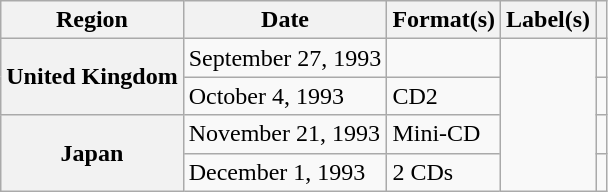<table class="wikitable plainrowheaders">
<tr>
<th scope="col">Region</th>
<th scope="col">Date</th>
<th scope="col">Format(s)</th>
<th scope="col">Label(s)</th>
<th scope="col"></th>
</tr>
<tr>
<th scope="row" rowspan="2">United Kingdom</th>
<td>September 27, 1993</td>
<td></td>
<td rowspan="4"></td>
<td align="center"></td>
</tr>
<tr>
<td>October 4, 1993</td>
<td>CD2</td>
<td align="center"></td>
</tr>
<tr>
<th scope="row" rowspan="2">Japan</th>
<td>November 21, 1993</td>
<td>Mini-CD</td>
<td align="center"></td>
</tr>
<tr>
<td>December 1, 1993</td>
<td>2 CDs</td>
<td align="center"></td>
</tr>
</table>
